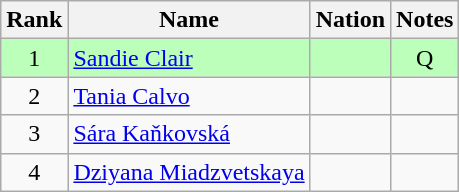<table class="wikitable sortable" style="text-align:center">
<tr>
<th>Rank</th>
<th>Name</th>
<th>Nation</th>
<th>Notes</th>
</tr>
<tr bgcolor=bbffbb>
<td>1</td>
<td align=left><a href='#'>Sandie Clair</a></td>
<td align=left></td>
<td>Q</td>
</tr>
<tr>
<td>2</td>
<td align=left><a href='#'>Tania Calvo</a></td>
<td align=left></td>
<td></td>
</tr>
<tr>
<td>3</td>
<td align=left><a href='#'>Sára Kaňkovská</a></td>
<td align=left></td>
<td></td>
</tr>
<tr>
<td>4</td>
<td align=left><a href='#'>Dziyana Miadzvetskaya</a></td>
<td align=left></td>
<td></td>
</tr>
</table>
